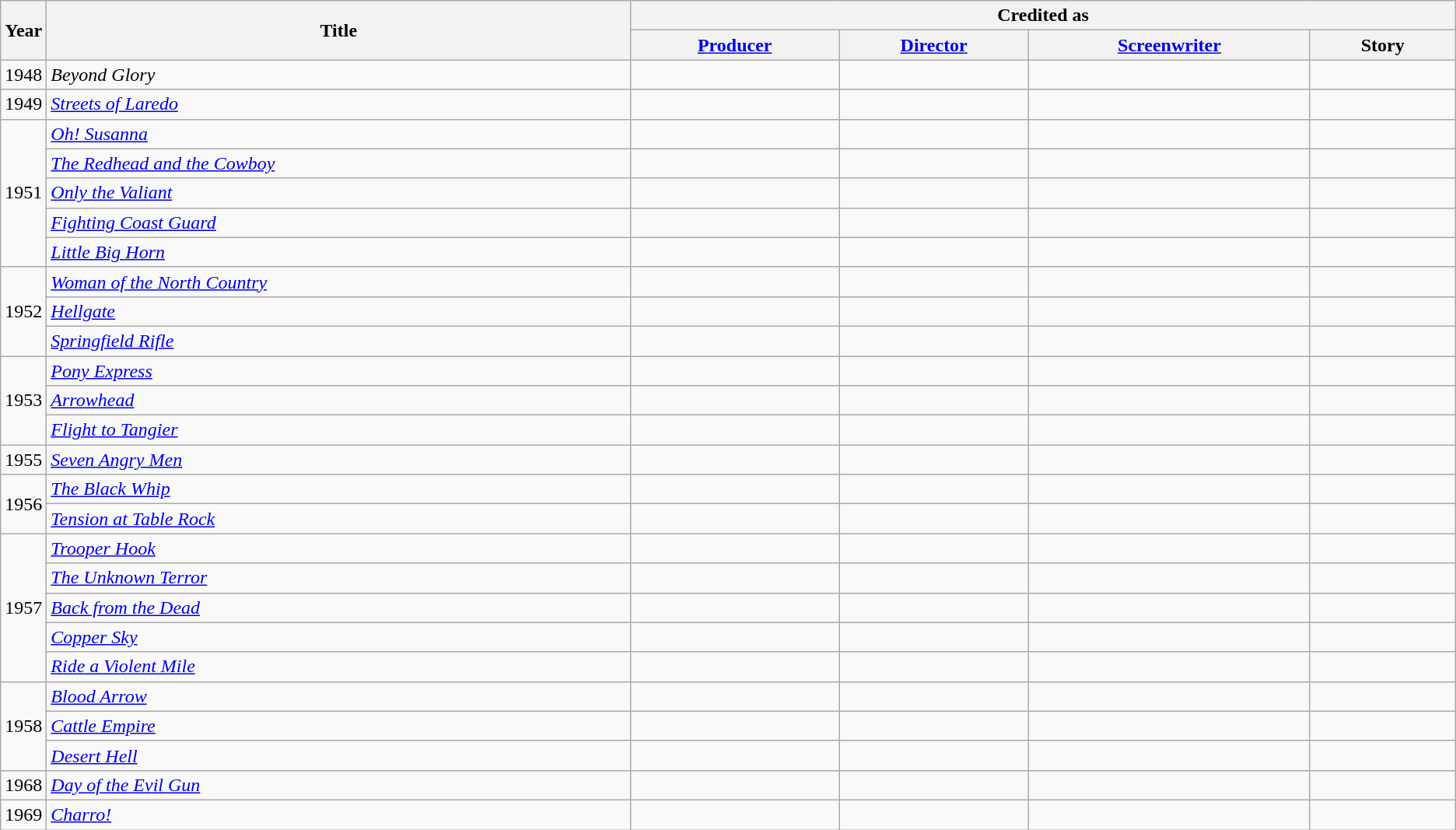<table class=wikitable>
<tr>
<th width=2%  rowspan=2>Year</th>
<th rowspan=2>Title</th>
<th colspan=4>Credited as</th>
</tr>
<tr>
<th><a href='#'>Producer</a></th>
<th><a href='#'>Director</a></th>
<th><a href='#'>Screenwriter</a></th>
<th width=10%>Story</th>
</tr>
<tr>
<td>1948</td>
<td><em>Beyond Glory</em></td>
<td></td>
<td></td>
<td></td>
<td></td>
</tr>
<tr>
<td>1949</td>
<td><em><a href='#'>Streets of Laredo</a></em></td>
<td></td>
<td></td>
<td></td>
<td></td>
</tr>
<tr>
<td rowspan=5>1951</td>
<td><em><a href='#'>Oh! Susanna</a></em></td>
<td></td>
<td></td>
<td></td>
<td></td>
</tr>
<tr>
<td><em><a href='#'>The Redhead and the Cowboy</a></em></td>
<td></td>
<td></td>
<td></td>
<td></td>
</tr>
<tr>
<td><em><a href='#'>Only the Valiant</a></em></td>
<td></td>
<td></td>
<td></td>
<td></td>
</tr>
<tr>
<td><em><a href='#'>Fighting Coast Guard</a></em></td>
<td></td>
<td></td>
<td></td>
<td></td>
</tr>
<tr>
<td><em><a href='#'>Little Big Horn</a></em></td>
<td></td>
<td></td>
<td></td>
<td></td>
</tr>
<tr>
<td rowspan=3>1952</td>
<td><em><a href='#'>Woman of the North Country</a></em></td>
<td></td>
<td></td>
<td></td>
<td></td>
</tr>
<tr>
<td><em><a href='#'>Hellgate</a></em></td>
<td></td>
<td></td>
<td></td>
<td></td>
</tr>
<tr>
<td><em><a href='#'>Springfield Rifle</a></em></td>
<td></td>
<td></td>
<td></td>
<td></td>
</tr>
<tr>
<td rowspan=3>1953</td>
<td><em><a href='#'>Pony Express</a></em></td>
<td></td>
<td></td>
<td></td>
<td></td>
</tr>
<tr>
<td><em><a href='#'>Arrowhead</a></em></td>
<td></td>
<td></td>
<td></td>
<td></td>
</tr>
<tr>
<td><em><a href='#'>Flight to Tangier</a></em></td>
<td></td>
<td></td>
<td></td>
<td></td>
</tr>
<tr>
<td>1955</td>
<td><em><a href='#'>Seven Angry Men</a></em></td>
<td></td>
<td></td>
<td></td>
<td></td>
</tr>
<tr>
<td rowspan=2>1956</td>
<td><em><a href='#'>The Black Whip</a></em></td>
<td></td>
<td></td>
<td></td>
<td></td>
</tr>
<tr>
<td><em><a href='#'>Tension at Table Rock</a></em></td>
<td></td>
<td></td>
<td></td>
<td></td>
</tr>
<tr>
<td rowspan=5>1957</td>
<td><em><a href='#'>Trooper Hook</a></em></td>
<td></td>
<td></td>
<td></td>
<td></td>
</tr>
<tr>
<td><em><a href='#'>The Unknown Terror</a></em></td>
<td></td>
<td></td>
<td></td>
<td></td>
</tr>
<tr>
<td><em><a href='#'>Back from the Dead</a></em></td>
<td></td>
<td></td>
<td></td>
<td></td>
</tr>
<tr>
<td><em><a href='#'>Copper Sky</a></em></td>
<td></td>
<td></td>
<td></td>
<td></td>
</tr>
<tr>
<td><em><a href='#'>Ride a Violent Mile</a></em></td>
<td></td>
<td></td>
<td></td>
<td></td>
</tr>
<tr>
<td rowspan=3>1958</td>
<td><em><a href='#'>Blood Arrow</a></em></td>
<td></td>
<td></td>
<td></td>
<td></td>
</tr>
<tr>
<td><em><a href='#'>Cattle Empire</a></em></td>
<td></td>
<td></td>
<td></td>
<td></td>
</tr>
<tr>
<td><em><a href='#'>Desert Hell</a></em></td>
<td></td>
<td></td>
<td></td>
<td></td>
</tr>
<tr>
<td>1968</td>
<td><em><a href='#'>Day of the Evil Gun</a></em></td>
<td></td>
<td></td>
<td></td>
<td></td>
</tr>
<tr>
<td>1969</td>
<td><em><a href='#'>Charro!</a></em></td>
<td></td>
<td></td>
<td></td>
<td></td>
</tr>
</table>
